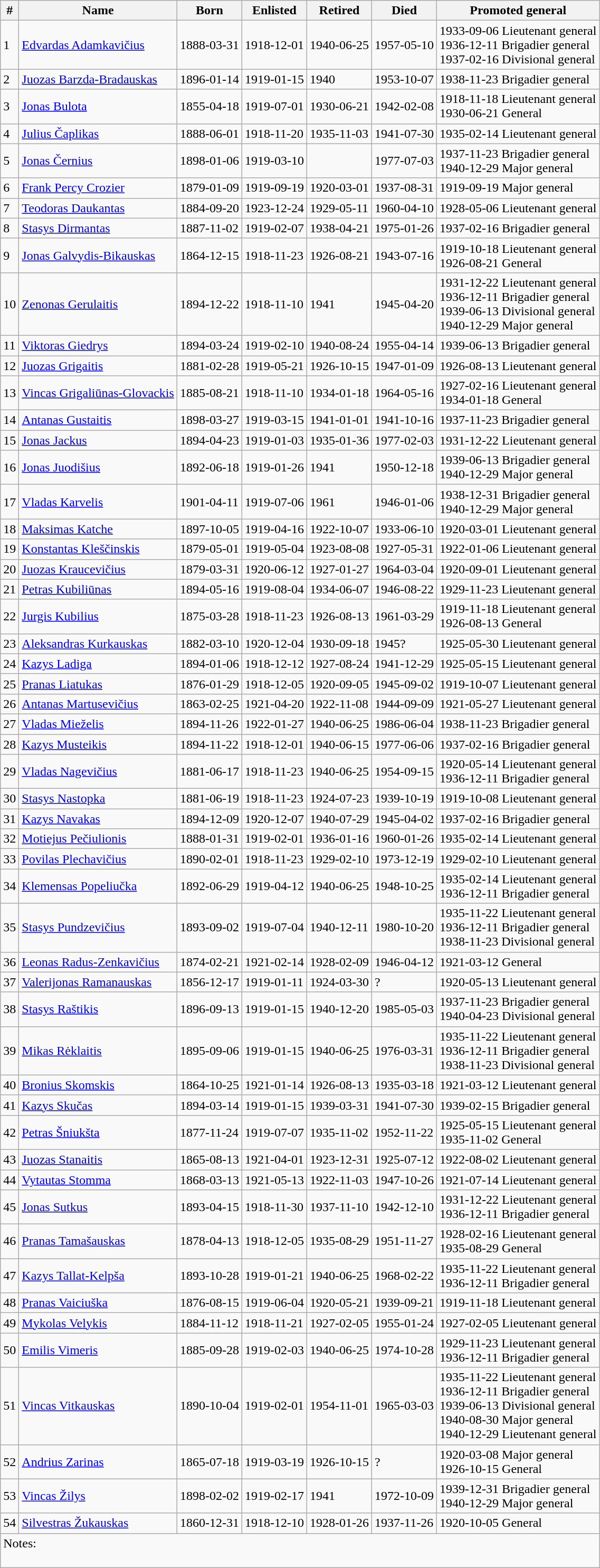<table class="sortable wikitable">
<tr>
<th>#</th>
<th>Name</th>
<th>Born</th>
<th>Enlisted</th>
<th>Retired</th>
<th>Died</th>
<th>Promoted general</th>
</tr>
<tr>
<td>1</td>
<td><a href='#'>Edvardas Adamkavičius</a></td>
<td>1888-03-31</td>
<td>1918-12-01</td>
<td>1940-06-25</td>
<td>1957-05-10</td>
<td>1933-09-06 Lieutenant general <br> 1936-12-11 Brigadier general <br> 1937-02-16 Divisional general</td>
</tr>
<tr>
<td>2</td>
<td><a href='#'>Juozas Barzda-Bradauskas</a></td>
<td>1896-01-14</td>
<td>1919-01-15</td>
<td>1940</td>
<td>1953-10-07</td>
<td>1938-11-23 Brigadier general</td>
</tr>
<tr>
<td>3</td>
<td><a href='#'>Jonas Bulota</a></td>
<td>1855-04-18</td>
<td>1919-07-01</td>
<td>1930-06-21</td>
<td>1942-02-08</td>
<td>1918-11-18 Lieutenant general <br> 1930-06-21 General</td>
</tr>
<tr>
<td>4</td>
<td><a href='#'>Julius Čaplikas</a></td>
<td>1888-06-01</td>
<td>1918-11-20</td>
<td>1935-11-03</td>
<td>1941-07-30</td>
<td>1935-02-14 Lieutenant general</td>
</tr>
<tr>
<td>5</td>
<td><a href='#'>Jonas Černius</a></td>
<td>1898-01-06</td>
<td>1919-03-10</td>
<td></td>
<td>1977-07-03</td>
<td>1937-11-23 Brigadier general <br> 1940-12-29 Major general</td>
</tr>
<tr>
<td>6</td>
<td><a href='#'>Frank Percy Crozier</a></td>
<td>1879-01-09</td>
<td>1919-09-19</td>
<td>1920-03-01</td>
<td>1937-08-31</td>
<td>1919-09-19 Major general</td>
</tr>
<tr>
<td>7</td>
<td><a href='#'>Teodoras Daukantas</a></td>
<td>1884-09-20</td>
<td>1923-12-24</td>
<td>1929-05-11</td>
<td>1960-04-10</td>
<td>1928-05-06 Lieutenant general</td>
</tr>
<tr>
<td>8</td>
<td><a href='#'>Stasys Dirmantas</a></td>
<td>1887-11-02</td>
<td>1919-02-07</td>
<td>1938-04-21</td>
<td>1975-01-26</td>
<td>1937-02-16 Brigadier general</td>
</tr>
<tr>
<td>9</td>
<td><a href='#'>Jonas Galvydis-Bikauskas</a></td>
<td>1864-12-15</td>
<td>1918-11-23</td>
<td>1926-08-21</td>
<td>1943-07-16</td>
<td>1919-10-18 Lieutenant general <br> 1926-08-21 General</td>
</tr>
<tr>
<td>10</td>
<td><a href='#'>Zenonas Gerulaitis</a></td>
<td>1894-12-22</td>
<td>1918-11-10</td>
<td>1941</td>
<td>1945-04-20</td>
<td>1931-12-22 Lieutenant general <br> 1936-12-11 Brigadier general <br> 1939-06-13 Divisional general <br> 1940-12-29 Major general</td>
</tr>
<tr>
<td>11</td>
<td><a href='#'>Viktoras Giedrys</a></td>
<td>1894-03-24</td>
<td>1919-02-10</td>
<td>1940-08-24</td>
<td>1955-04-14</td>
<td>1939-06-13 Brigadier general</td>
</tr>
<tr>
<td>12</td>
<td><a href='#'>Juozas Grigaitis</a></td>
<td>1881-02-28</td>
<td>1919-05-21</td>
<td>1926-10-15</td>
<td>1947-01-09</td>
<td>1926-08-13 Lieutenant general</td>
</tr>
<tr>
<td>13</td>
<td><a href='#'>Vincas Grigaliūnas-Glovackis</a></td>
<td>1885-08-21</td>
<td>1918-11-10</td>
<td>1934-01-18</td>
<td>1964-05-16</td>
<td>1927-02-16 Lieutenant general <br> 1934-01-18 General</td>
</tr>
<tr>
<td>14</td>
<td><a href='#'>Antanas Gustaitis</a></td>
<td>1898-03-27</td>
<td>1919-03-15</td>
<td>1941-01-01</td>
<td>1941-10-16</td>
<td>1937-11-23 Brigadier general</td>
</tr>
<tr>
<td>15</td>
<td><a href='#'>Jonas Jackus</a></td>
<td>1894-04-23</td>
<td>1919-01-03</td>
<td>1935-01-36</td>
<td>1977-02-03</td>
<td>1931-12-22 Lieutenant general</td>
</tr>
<tr>
<td>16</td>
<td><a href='#'>Jonas Juodišius</a></td>
<td>1892-06-18</td>
<td>1919-01-26</td>
<td>1941</td>
<td>1950-12-18</td>
<td>1939-06-13 Brigadier general <br> 1940-12-29 Major general</td>
</tr>
<tr>
<td>17</td>
<td><a href='#'>Vladas Karvelis</a></td>
<td>1901-04-11</td>
<td>1919-07-06</td>
<td>1961</td>
<td>1946-01-06</td>
<td>1938-12-31 Brigadier general <br> 1940-12-29 Major general</td>
</tr>
<tr>
<td>18</td>
<td><a href='#'>Maksimas Katche</a></td>
<td>1897-10-05</td>
<td>1919-04-16</td>
<td>1922-10-07</td>
<td>1933-06-10</td>
<td>1920-03-01 Lieutenant general</td>
</tr>
<tr>
<td>19</td>
<td><a href='#'>Konstantas Kleščinskis</a></td>
<td>1879-05-01</td>
<td>1919-05-04</td>
<td>1923-08-08</td>
<td>1927-05-31</td>
<td>1922-01-06 Lieutenant general</td>
</tr>
<tr>
<td>20</td>
<td><a href='#'>Juozas Kraucevičius</a></td>
<td>1879-03-31</td>
<td>1920-06-12</td>
<td>1927-01-27</td>
<td>1964-03-04</td>
<td>1920-09-01 Lieutenant general</td>
</tr>
<tr>
<td>21</td>
<td><a href='#'>Petras Kubiliūnas</a></td>
<td>1894-05-16</td>
<td>1919-08-04</td>
<td>1934-06-07</td>
<td>1946-08-22</td>
<td>1929-11-23 Lieutenant general</td>
</tr>
<tr>
<td>22</td>
<td><a href='#'>Jurgis Kubilius</a></td>
<td>1875-03-28</td>
<td>1918-11-23</td>
<td>1926-08-13</td>
<td>1961-03-29</td>
<td>1919-11-18 Lieutenant general <br> 1926-08-13 General</td>
</tr>
<tr>
<td>23</td>
<td><a href='#'>Aleksandras Kurkauskas</a></td>
<td>1882-03-10</td>
<td>1920-12-04</td>
<td>1930-09-18</td>
<td>1945?</td>
<td>1925-05-30 Lieutenant general</td>
</tr>
<tr>
<td>24</td>
<td><a href='#'>Kazys Ladiga</a></td>
<td>1894-01-06</td>
<td>1918-12-12</td>
<td>1927-08-24</td>
<td>1941-12-29</td>
<td>1925-05-15 Lieutenant general</td>
</tr>
<tr>
<td>25</td>
<td><a href='#'>Pranas Liatukas</a></td>
<td>1876-01-29</td>
<td>1918-12-05</td>
<td>1920-09-05</td>
<td>1945-09-02</td>
<td>1919-10-07 Lieutenant general</td>
</tr>
<tr>
<td>26</td>
<td><a href='#'>Antanas Martusevičius</a></td>
<td>1863-02-25</td>
<td>1921-04-20</td>
<td>1922-11-08</td>
<td>1944-09-09</td>
<td>1921-05-27 Lieutenant general</td>
</tr>
<tr>
<td>27</td>
<td><a href='#'>Vladas Mieželis</a></td>
<td>1894-11-26</td>
<td>1922-01-27</td>
<td>1940-06-25</td>
<td>1986-06-04</td>
<td>1938-11-23 Brigadier general</td>
</tr>
<tr>
<td>28</td>
<td><a href='#'>Kazys Musteikis</a></td>
<td>1894-11-22</td>
<td>1918-12-01</td>
<td>1940-06-15</td>
<td>1977-06-06</td>
<td>1937-02-16 Brigadier general</td>
</tr>
<tr>
<td>29</td>
<td><a href='#'>Vladas Nagevičius</a></td>
<td>1881-06-17</td>
<td>1918-11-23</td>
<td>1940-06-25</td>
<td>1954-09-15</td>
<td>1920-05-14 Lieutenant general <br> 1936-12-11 Brigadier general</td>
</tr>
<tr>
<td>30</td>
<td><a href='#'>Stasys Nastopka</a></td>
<td>1881-06-19</td>
<td>1918-11-23</td>
<td>1924-07-23</td>
<td>1939-10-19</td>
<td>1919-10-08 Lieutenant general</td>
</tr>
<tr>
<td>31</td>
<td><a href='#'>Kazys Navakas</a></td>
<td>1894-12-09</td>
<td>1920-12-07</td>
<td>1940-07-29</td>
<td>1945-04-02</td>
<td>1937-02-16 Brigadier general</td>
</tr>
<tr>
<td>32</td>
<td><a href='#'>Motiejus Pečiulionis</a></td>
<td>1888-01-31</td>
<td>1919-02-01</td>
<td>1936-01-16</td>
<td>1960-01-26</td>
<td>1935-02-14 Lieutenant general</td>
</tr>
<tr>
<td>33</td>
<td><a href='#'>Povilas Plechavičius</a></td>
<td>1890-02-01</td>
<td>1918-11-23</td>
<td>1929-02-10</td>
<td>1973-12-19</td>
<td>1929-02-10 Lieutenant general</td>
</tr>
<tr>
<td>34</td>
<td><a href='#'>Klemensas Popeliučka</a></td>
<td>1892-06-29</td>
<td>1919-04-12</td>
<td>1940-06-25</td>
<td>1948-10-25</td>
<td>1935-02-14 Lieutenant general <br> 1936-12-11 Brigadier general</td>
</tr>
<tr>
<td>35</td>
<td><a href='#'>Stasys Pundzevičius</a></td>
<td>1893-09-02</td>
<td>1919-07-04</td>
<td>1940-12-11</td>
<td>1980-10-20</td>
<td>1935-11-22 Lieutenant general <br> 1936-12-11 Brigadier general <br> 1938-11-23 Divisional general</td>
</tr>
<tr>
<td>36</td>
<td><a href='#'>Leonas Radus-Zenkavičius</a></td>
<td>1874-02-21</td>
<td>1921-02-14</td>
<td>1928-02-09</td>
<td>1946-04-12</td>
<td>1921-03-12 General</td>
</tr>
<tr>
<td>37</td>
<td><a href='#'>Valerijonas Ramanauskas</a></td>
<td>1856-12-17</td>
<td>1919-01-11</td>
<td>1924-03-30</td>
<td>?</td>
<td>1920-05-13 Lieutenant general</td>
</tr>
<tr>
<td>38</td>
<td><a href='#'>Stasys Raštikis</a></td>
<td>1896-09-13</td>
<td>1919-01-15</td>
<td>1940-12-20</td>
<td>1985-05-03</td>
<td>1937-11-23 Brigadier general <br> 1940-04-23 Divisional general</td>
</tr>
<tr>
<td>39</td>
<td><a href='#'>Mikas Rėklaitis</a></td>
<td>1895-09-06</td>
<td>1919-01-15</td>
<td>1940-06-25</td>
<td>1976-03-31</td>
<td>1935-11-22 Lieutenant general <br> 1936-12-11 Brigadier general <br> 1938-11-23 Divisional general</td>
</tr>
<tr>
<td>40</td>
<td><a href='#'>Bronius Skomskis</a></td>
<td>1864-10-25</td>
<td>1921-01-14</td>
<td>1926-08-13</td>
<td>1935-03-18</td>
<td>1921-03-12 Lieutenant general</td>
</tr>
<tr>
<td>41</td>
<td><a href='#'>Kazys Skučas</a></td>
<td>1894-03-14</td>
<td>1919-01-15</td>
<td>1939-03-31</td>
<td>1941-07-30</td>
<td>1939-02-15 Brigadier general</td>
</tr>
<tr>
<td>42</td>
<td><a href='#'>Petras Šniukšta</a></td>
<td>1877-11-24</td>
<td>1919-07-07</td>
<td>1935-11-02</td>
<td>1952-11-22</td>
<td>1925-05-15 Lieutenant general <br> 1935-11-02 General</td>
</tr>
<tr>
<td>43</td>
<td><a href='#'>Juozas Stanaitis</a></td>
<td>1865-08-13</td>
<td>1921-04-01</td>
<td>1923-12-31</td>
<td>1925-07-12</td>
<td>1922-08-02 Lieutenant general</td>
</tr>
<tr>
<td>44</td>
<td><a href='#'>Vytautas Stomma</a></td>
<td>1868-03-13</td>
<td>1921-05-13</td>
<td>1922-11-03</td>
<td>1947-10-26</td>
<td>1921-07-14 Lieutenant general</td>
</tr>
<tr>
<td>45</td>
<td><a href='#'>Jonas Sutkus</a></td>
<td>1893-04-15</td>
<td>1918-11-30</td>
<td>1937-11-10</td>
<td>1942-12-10</td>
<td>1931-12-22 Lieutenant general <br> 1936-12-11 Brigadier general</td>
</tr>
<tr>
<td>46</td>
<td><a href='#'>Pranas Tamašauskas</a></td>
<td>1878-04-13</td>
<td>1918-12-05</td>
<td>1935-08-29</td>
<td>1951-11-27</td>
<td>1928-02-16 Lieutenant general <br> 1935-08-29 General</td>
</tr>
<tr>
<td>47</td>
<td><a href='#'>Kazys Tallat-Kelpša</a></td>
<td>1893-10-28</td>
<td>1919-01-21</td>
<td>1940-06-25</td>
<td>1968-02-22</td>
<td>1935-11-22 Lieutenant general <br> 1936-12-11 Brigadier general</td>
</tr>
<tr>
<td>48</td>
<td><a href='#'>Pranas Vaiciuška</a></td>
<td>1876-08-15</td>
<td>1919-06-04</td>
<td>1920-05-21</td>
<td>1939-09-21</td>
<td>1919-11-18 Lieutenant general</td>
</tr>
<tr>
<td>49</td>
<td><a href='#'>Mykolas Velykis</a></td>
<td>1884-11-12</td>
<td>1918-11-21</td>
<td>1927-02-05</td>
<td>1955-01-24</td>
<td>1927-02-05 Lieutenant general</td>
</tr>
<tr>
<td>50</td>
<td><a href='#'>Emilis Vimeris</a></td>
<td>1885-09-28</td>
<td>1919-02-03</td>
<td>1940-06-25</td>
<td>1974-10-28</td>
<td>1929-11-23 Lieutenant general <br> 1936-12-11 Brigadier general</td>
</tr>
<tr>
<td>51</td>
<td><a href='#'>Vincas Vitkauskas</a></td>
<td>1890-10-04</td>
<td>1919-02-01</td>
<td>1954-11-01</td>
<td>1965-03-03</td>
<td>1935-11-22 Lieutenant general <br>1936-12-11 Brigadier general <br> 1939-06-13 Divisional general <br> 1940-08-30 Major general <br> 1940-12-29 Lieutenant general</td>
</tr>
<tr>
<td>52</td>
<td><a href='#'>Andrius Zarinas</a></td>
<td>1865-07-18</td>
<td>1919-03-19</td>
<td>1926-10-15</td>
<td>?</td>
<td>1920-03-08 Major general <br> 1926-10-15 General</td>
</tr>
<tr>
<td>53</td>
<td><a href='#'>Vincas Žilys</a></td>
<td>1898-02-02</td>
<td>1919-02-17</td>
<td>1941</td>
<td>1972-10-09</td>
<td>1939-12-31 Brigadier general <br> 1940-12-29 Major general</td>
</tr>
<tr>
<td>54</td>
<td><a href='#'>Silvestras Žukauskas</a></td>
<td>1860-12-31</td>
<td>1918-12-10</td>
<td>1928-01-26</td>
<td>1937-11-26</td>
<td>1920-10-05 General</td>
</tr>
<tr class="sortbottom">
<td colspan=7>Notes:<br><br></td>
</tr>
</table>
